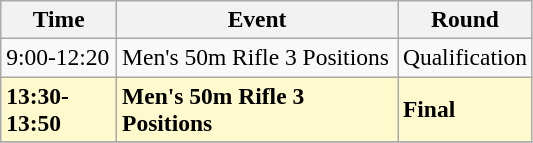<table class=wikitable style="font-size:98%;">
<tr>
<th width=70px>Time</th>
<th width=180px>Event</th>
<th width=70px>Round</th>
</tr>
<tr>
<td>9:00-12:20</td>
<td>Men's 50m Rifle 3 Positions</td>
<td>Qualification</td>
</tr>
<tr bgcolor=lemonchiffon>
<td><strong>13:30-13:50</strong></td>
<td><strong>Men's 50m Rifle 3 Positions</strong></td>
<td><strong>Final</strong></td>
</tr>
<tr>
</tr>
</table>
